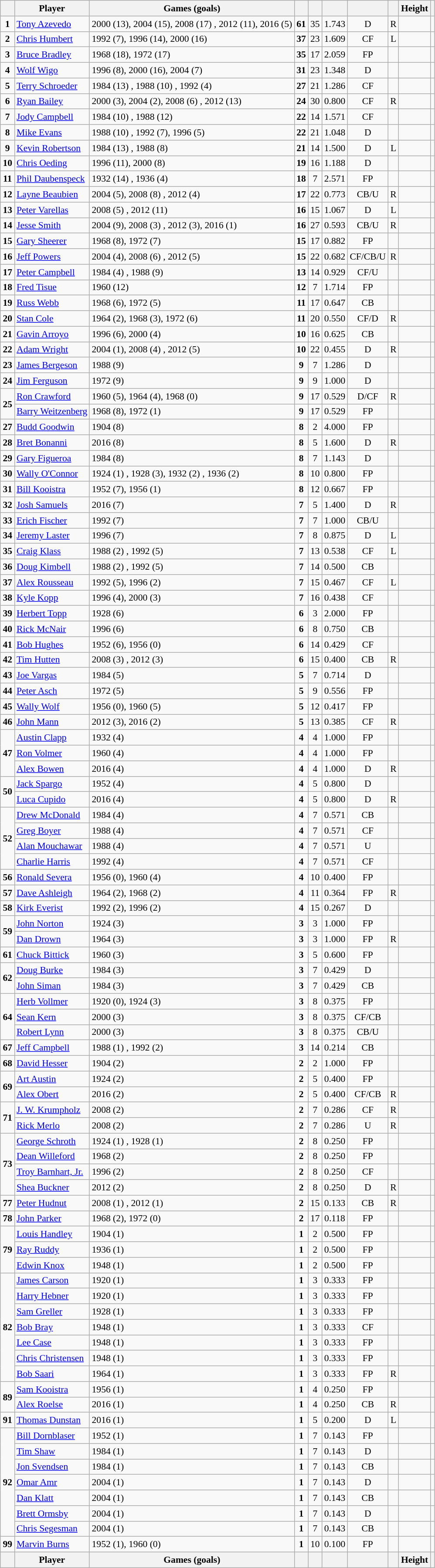<table class="wikitable sortable" style="text-align: center; font-size: 90%; margin-left: 1em;">
<tr>
<th></th>
<th>Player</th>
<th>Games (goals)</th>
<th></th>
<th></th>
<th></th>
<th></th>
<th></th>
<th>Height</th>
<th></th>
</tr>
<tr>
<td><strong>1</strong></td>
<td style="text-align: left;" data-sort-value="Azevedo, Tony"><a href='#'>Tony Azevedo</a></td>
<td style="text-align: left;">2000 (13), 2004 (15), 2008 (17) , 2012 (11), 2016 (5)</td>
<td><strong>61</strong></td>
<td>35</td>
<td>1.743</td>
<td>D</td>
<td>R</td>
<td style="text-align: left;"></td>
<td style="text-align: left;"></td>
</tr>
<tr>
<td><strong>2</strong></td>
<td style="text-align: left;" data-sort-value="Humbert, Chris"><a href='#'>Chris Humbert</a></td>
<td style="text-align: left;">1992 (7), 1996 (14), 2000 (16)</td>
<td><strong>37</strong></td>
<td>23</td>
<td>1.609</td>
<td>CF</td>
<td>L</td>
<td style="text-align: left;"></td>
<td style="text-align: left;"></td>
</tr>
<tr>
<td><strong>3</strong></td>
<td style="text-align: left;" data-sort-value="Bradley, Bruce"><a href='#'>Bruce Bradley</a></td>
<td style="text-align: left;">1968 (18), 1972 (17) </td>
<td><strong>35</strong></td>
<td>17</td>
<td>2.059</td>
<td>FP</td>
<td></td>
<td style="text-align: left;"></td>
<td style="text-align: left;"></td>
</tr>
<tr>
<td><strong>4</strong></td>
<td style="text-align: left;" data-sort-value="Wigo, Wolf"><a href='#'>Wolf Wigo</a></td>
<td style="text-align: left;">1996 (8), 2000 (16), 2004 (7)</td>
<td><strong>31</strong></td>
<td>23</td>
<td>1.348</td>
<td>D</td>
<td></td>
<td style="text-align: left;"></td>
<td style="text-align: left;"></td>
</tr>
<tr>
<td><strong>5</strong></td>
<td style="text-align: left;" data-sort-value="Schroeder, Terry"><a href='#'>Terry Schroeder</a></td>
<td style="text-align: left;">1984 (13) , 1988 (10) , 1992 (4)</td>
<td><strong>27</strong></td>
<td>21</td>
<td>1.286</td>
<td>CF</td>
<td></td>
<td style="text-align: left;"></td>
<td style="text-align: left;"></td>
</tr>
<tr>
<td><strong>6</strong></td>
<td style="text-align: left;" data-sort-value="Bailey, Ryan"><a href='#'>Ryan Bailey</a></td>
<td style="text-align: left;">2000 (3), 2004 (2), 2008 (6) , 2012 (13)</td>
<td><strong>24</strong></td>
<td>30</td>
<td>0.800</td>
<td>CF</td>
<td>R</td>
<td style="text-align: left;"></td>
<td style="text-align: left;"></td>
</tr>
<tr>
<td><strong>7</strong></td>
<td style="text-align: left;" data-sort-value="Campbell, Jody"><a href='#'>Jody Campbell</a></td>
<td style="text-align: left;">1984 (10) , 1988 (12) </td>
<td><strong>22</strong></td>
<td>14</td>
<td>1.571</td>
<td>CF</td>
<td></td>
<td style="text-align: left;"></td>
<td style="text-align: left;"></td>
</tr>
<tr>
<td><strong>8</strong></td>
<td style="text-align: left;" data-sort-value="Evans, Mike"><a href='#'>Mike Evans</a></td>
<td style="text-align: left;">1988 (10) , 1992 (7), 1996 (5)</td>
<td><strong>22</strong></td>
<td>21</td>
<td>1.048</td>
<td>D</td>
<td></td>
<td style="text-align: left;"></td>
<td style="text-align: left;"></td>
</tr>
<tr>
<td><strong>9</strong></td>
<td style="text-align: left;" data-sort-value="Robertson, Kevin"><a href='#'>Kevin Robertson</a></td>
<td style="text-align: left;">1984 (13) , 1988 (8) </td>
<td><strong>21</strong></td>
<td>14</td>
<td>1.500</td>
<td>D</td>
<td>L</td>
<td style="text-align: left;"></td>
<td style="text-align: left;"></td>
</tr>
<tr>
<td><strong>10</strong></td>
<td style="text-align: left;" data-sort-value="Oeding, Chris"><a href='#'>Chris Oeding</a></td>
<td style="text-align: left;">1996 (11), 2000 (8)</td>
<td><strong>19</strong></td>
<td>16</td>
<td>1.188</td>
<td>D</td>
<td></td>
<td style="text-align: left;"></td>
<td style="text-align: left;"></td>
</tr>
<tr>
<td><strong>11</strong></td>
<td style="text-align: left;" data-sort-value="Daubenspeck, Phil"><a href='#'>Phil Daubenspeck</a></td>
<td style="text-align: left;">1932 (14) , 1936 (4)</td>
<td><strong>18</strong></td>
<td>7</td>
<td>2.571</td>
<td>FP</td>
<td></td>
<td style="text-align: left;"></td>
<td style="text-align: left;"></td>
</tr>
<tr>
<td><strong>12</strong></td>
<td style="text-align: left;" data-sort-value="Beaubien, Layne"><a href='#'>Layne Beaubien</a></td>
<td style="text-align: left;">2004 (5), 2008 (8) , 2012 (4)</td>
<td><strong>17</strong></td>
<td>22</td>
<td>0.773</td>
<td>CB/U</td>
<td>R</td>
<td style="text-align: left;"></td>
<td style="text-align: left;"></td>
</tr>
<tr>
<td><strong>13</strong></td>
<td style="text-align: left;" data-sort-value="Varellas, Peter"><a href='#'>Peter Varellas</a></td>
<td style="text-align: left;">2008 (5) , 2012 (11)</td>
<td><strong>16</strong></td>
<td>15</td>
<td>1.067</td>
<td>D</td>
<td>L</td>
<td style="text-align: left;"></td>
<td style="text-align: left;"></td>
</tr>
<tr>
<td><strong>14</strong></td>
<td style="text-align: left;" data-sort-value="Smith, Jesse"><a href='#'>Jesse Smith</a></td>
<td style="text-align: left;">2004 (9), 2008 (3) , 2012 (3), 2016 (1)</td>
<td><strong>16</strong></td>
<td>27</td>
<td>0.593</td>
<td>CB/U</td>
<td>R</td>
<td style="text-align: left;"></td>
<td style="text-align: left;"></td>
</tr>
<tr>
<td><strong>15</strong></td>
<td style="text-align: left;" data-sort-value="Sheerer, Gary"><a href='#'>Gary Sheerer</a></td>
<td style="text-align: left;">1968 (8), 1972 (7) </td>
<td><strong>15</strong></td>
<td>17</td>
<td>0.882</td>
<td>FP</td>
<td></td>
<td style="text-align: left;"></td>
<td style="text-align: left;"></td>
</tr>
<tr>
<td><strong>16</strong></td>
<td style="text-align: left;" data-sort-value="Powers, Jeff"><a href='#'>Jeff Powers</a></td>
<td style="text-align: left;">2004 (4), 2008 (6) , 2012 (5)</td>
<td><strong>15</strong></td>
<td>22</td>
<td>0.682</td>
<td>CF/CB/U</td>
<td>R</td>
<td style="text-align: left;"></td>
<td style="text-align: left;"></td>
</tr>
<tr>
<td><strong>17</strong></td>
<td style="text-align: left;" data-sort-value="Campbell, Peter"><a href='#'>Peter Campbell</a></td>
<td style="text-align: left;">1984 (4) , 1988 (9) </td>
<td><strong>13</strong></td>
<td>14</td>
<td>0.929</td>
<td>CF/U</td>
<td></td>
<td style="text-align: left;"></td>
<td style="text-align: left;"></td>
</tr>
<tr>
<td><strong>18</strong></td>
<td style="text-align: left;" data-sort-value="Tisue, Fred"><a href='#'>Fred Tisue</a></td>
<td style="text-align: left;">1960 (12)</td>
<td><strong>12</strong></td>
<td>7</td>
<td>1.714</td>
<td>FP</td>
<td></td>
<td style="text-align: left;"></td>
<td style="text-align: left;"></td>
</tr>
<tr>
<td><strong>19</strong></td>
<td style="text-align: left;" data-sort-value="Webb, Russ"><a href='#'>Russ Webb</a></td>
<td style="text-align: left;">1968 (6), 1972 (5) </td>
<td><strong>11</strong></td>
<td>17</td>
<td>0.647</td>
<td>CB</td>
<td></td>
<td style="text-align: left;"></td>
<td style="text-align: left;"></td>
</tr>
<tr>
<td><strong>20</strong></td>
<td style="text-align: left;" data-sort-value="Cole, Stan"><a href='#'>Stan Cole</a></td>
<td style="text-align: left;">1964 (2), 1968 (3), 1972 (6) </td>
<td><strong>11</strong></td>
<td>20</td>
<td>0.550</td>
<td>CF/D</td>
<td>R</td>
<td style="text-align: left;"></td>
<td style="text-align: left;"></td>
</tr>
<tr>
<td><strong>21</strong></td>
<td style="text-align: left;" data-sort-value="Arroyo, Gavin"><a href='#'>Gavin Arroyo</a></td>
<td style="text-align: left;">1996 (6), 2000 (4)</td>
<td><strong>10</strong></td>
<td>16</td>
<td>0.625</td>
<td>CB</td>
<td></td>
<td style="text-align: left;"></td>
<td style="text-align: left;"></td>
</tr>
<tr>
<td><strong>22</strong></td>
<td style="text-align: left;" data-sort-value="Wright, Adam"><a href='#'>Adam Wright</a></td>
<td style="text-align: left;">2004 (1), 2008 (4) , 2012 (5)</td>
<td><strong>10</strong></td>
<td>22</td>
<td>0.455</td>
<td>D</td>
<td>R</td>
<td style="text-align: left;"></td>
<td style="text-align: left;"></td>
</tr>
<tr>
<td><strong>23</strong></td>
<td style="text-align: left;" data-sort-value="Bergeson, James"><a href='#'>James Bergeson</a></td>
<td style="text-align: left;">1988 (9) </td>
<td><strong>9</strong></td>
<td>7</td>
<td>1.286</td>
<td>D</td>
<td></td>
<td style="text-align: left;"></td>
<td style="text-align: left;"></td>
</tr>
<tr>
<td><strong>24</strong></td>
<td style="text-align: left;" data-sort-value="Ferguson, Jim"><a href='#'>Jim Ferguson</a></td>
<td style="text-align: left;">1972 (9) </td>
<td><strong>9</strong></td>
<td>9</td>
<td>1.000</td>
<td>D</td>
<td></td>
<td style="text-align: left;"></td>
<td style="text-align: left;"></td>
</tr>
<tr>
<td rowspan="2"><strong>25</strong></td>
<td style="text-align: left;" data-sort-value="Crawford, Ron"><a href='#'>Ron Crawford</a></td>
<td style="text-align: left;">1960 (5), 1964 (4), 1968 (0)</td>
<td><strong>9</strong></td>
<td>17</td>
<td>0.529</td>
<td>D/CF</td>
<td>R</td>
<td style="text-align: left;"></td>
<td style="text-align: left;"></td>
</tr>
<tr>
<td style="text-align: left;" data-sort-value="Weitzenberg, Barry"><a href='#'>Barry Weitzenberg</a></td>
<td style="text-align: left;">1968 (8), 1972 (1) </td>
<td><strong>9</strong></td>
<td>17</td>
<td>0.529</td>
<td>FP</td>
<td></td>
<td style="text-align: left;"></td>
<td style="text-align: left;"></td>
</tr>
<tr>
<td><strong>27</strong></td>
<td style="text-align: left;" data-sort-value="Goodwin, Budd"><a href='#'>Budd Goodwin</a></td>
<td style="text-align: left;">1904 (8) </td>
<td><strong>8</strong></td>
<td>2</td>
<td>4.000</td>
<td>FP</td>
<td></td>
<td style="text-align: left;"></td>
<td style="text-align: left;"></td>
</tr>
<tr>
<td><strong>28</strong></td>
<td style="text-align: left;" data-sort-value="Bonanni, Bret"><a href='#'>Bret Bonanni</a></td>
<td style="text-align: left;">2016 (8)</td>
<td><strong>8</strong></td>
<td>5</td>
<td>1.600</td>
<td>D</td>
<td>R</td>
<td style="text-align: left;"></td>
<td style="text-align: left;"></td>
</tr>
<tr>
<td><strong>29</strong></td>
<td style="text-align: left;" data-sort-value="Figueroa, Gary"><a href='#'>Gary Figueroa</a></td>
<td style="text-align: left;">1984 (8) </td>
<td><strong>8</strong></td>
<td>7</td>
<td>1.143</td>
<td>D</td>
<td></td>
<td style="text-align: left;"></td>
<td style="text-align: left;"></td>
</tr>
<tr>
<td><strong>30</strong></td>
<td style="text-align: left;" data-sort-value="O'Connor, Wally"><a href='#'>Wally O'Connor</a></td>
<td style="text-align: left;">1924 (1) , 1928 (3), 1932 (2) , 1936 (2)</td>
<td><strong>8</strong></td>
<td>10</td>
<td>0.800</td>
<td>FP</td>
<td></td>
<td style="text-align: left;"></td>
<td style="text-align: left;"></td>
</tr>
<tr>
<td><strong>31</strong></td>
<td style="text-align: left;" data-sort-value="Kooistra, Bill"><a href='#'>Bill Kooistra</a></td>
<td style="text-align: left;">1952 (7), 1956 (1)</td>
<td><strong>8</strong></td>
<td>12</td>
<td>0.667</td>
<td>FP</td>
<td></td>
<td style="text-align: left;"></td>
<td style="text-align: left;"></td>
</tr>
<tr>
<td><strong>32</strong></td>
<td style="text-align: left;" data-sort-value="Samuels, Josh"><a href='#'>Josh Samuels</a></td>
<td style="text-align: left;">2016 (7)</td>
<td><strong>7</strong></td>
<td>5</td>
<td>1.400</td>
<td>D</td>
<td>R</td>
<td style="text-align: left;"></td>
<td style="text-align: left;"></td>
</tr>
<tr>
<td><strong>33</strong></td>
<td style="text-align: left;" data-sort-value="Fischer, Erich"><a href='#'>Erich Fischer</a></td>
<td style="text-align: left;">1992 (7)</td>
<td><strong>7</strong></td>
<td>7</td>
<td>1.000</td>
<td>CB/U</td>
<td></td>
<td style="text-align: left;"></td>
<td style="text-align: left;"></td>
</tr>
<tr>
<td><strong>34</strong></td>
<td style="text-align: left;" data-sort-value="Laster, Jeremy"><a href='#'>Jeremy Laster</a></td>
<td style="text-align: left;">1996 (7)</td>
<td><strong>7</strong></td>
<td>8</td>
<td>0.875</td>
<td>D</td>
<td>L</td>
<td style="text-align: left;"></td>
<td style="text-align: left;"></td>
</tr>
<tr>
<td><strong>35</strong></td>
<td style="text-align: left;" data-sort-value="Klass, Craig"><a href='#'>Craig Klass</a></td>
<td style="text-align: left;">1988 (2) , 1992 (5)</td>
<td><strong>7</strong></td>
<td>13</td>
<td>0.538</td>
<td>CF</td>
<td>L</td>
<td style="text-align: left;"></td>
<td style="text-align: left;"></td>
</tr>
<tr>
<td><strong>36</strong></td>
<td style="text-align: left;" data-sort-value="Kimbell, Doug"><a href='#'>Doug Kimbell</a></td>
<td style="text-align: left;">1988 (2) , 1992 (5)</td>
<td><strong>7</strong></td>
<td>14</td>
<td>0.500</td>
<td>CB</td>
<td></td>
<td style="text-align: left;"></td>
<td style="text-align: left;"></td>
</tr>
<tr>
<td><strong>37</strong></td>
<td style="text-align: left;" data-sort-value="Rousseau, Alex"><a href='#'>Alex Rousseau</a></td>
<td style="text-align: left;">1992 (5), 1996 (2)</td>
<td><strong>7</strong></td>
<td>15</td>
<td>0.467</td>
<td>CF</td>
<td>L</td>
<td style="text-align: left;"></td>
<td style="text-align: left;"></td>
</tr>
<tr>
<td><strong>38</strong></td>
<td style="text-align: left;" data-sort-value="Kopp, Kyle"><a href='#'>Kyle Kopp</a></td>
<td style="text-align: left;">1996 (4), 2000 (3)</td>
<td><strong>7</strong></td>
<td>16</td>
<td>0.438</td>
<td>CF</td>
<td></td>
<td style="text-align: left;"></td>
<td style="text-align: left;"></td>
</tr>
<tr>
<td><strong>39</strong></td>
<td style="text-align: left;" data-sort-value="Topp, Herbert"><a href='#'>Herbert Topp</a></td>
<td style="text-align: left;">1928 (6)</td>
<td><strong>6</strong></td>
<td>3</td>
<td>2.000</td>
<td>FP</td>
<td></td>
<td style="text-align: left;"></td>
<td style="text-align: left;"></td>
</tr>
<tr>
<td><strong>40</strong></td>
<td style="text-align: left;" data-sort-value="McNair, Rick"><a href='#'>Rick McNair</a></td>
<td style="text-align: left;">1996 (6)</td>
<td><strong>6</strong></td>
<td>8</td>
<td>0.750</td>
<td>CB</td>
<td></td>
<td style="text-align: left;"></td>
<td style="text-align: left;"></td>
</tr>
<tr>
<td><strong>41</strong></td>
<td style="text-align: left;" data-sort-value="Hughes, Bob"><a href='#'>Bob Hughes</a></td>
<td style="text-align: left;">1952 (6), 1956 (0)</td>
<td><strong>6</strong></td>
<td>14</td>
<td>0.429</td>
<td>CF</td>
<td></td>
<td style="text-align: left;"></td>
<td style="text-align: left;"></td>
</tr>
<tr>
<td><strong>42</strong></td>
<td style="text-align: left;" data-sort-value="Hutten, Tim"><a href='#'>Tim Hutten</a></td>
<td style="text-align: left;">2008 (3) , 2012 (3)</td>
<td><strong>6</strong></td>
<td>15</td>
<td>0.400</td>
<td>CB</td>
<td>R</td>
<td style="text-align: left;"></td>
<td style="text-align: left;"></td>
</tr>
<tr>
<td><strong>43</strong></td>
<td style="text-align: left;" data-sort-value="Vargas, Joe"><a href='#'>Joe Vargas</a></td>
<td style="text-align: left;">1984 (5) </td>
<td><strong>5</strong></td>
<td>7</td>
<td>0.714</td>
<td>D</td>
<td></td>
<td style="text-align: left;"></td>
<td style="text-align: left;"></td>
</tr>
<tr>
<td><strong>44</strong></td>
<td style="text-align: left;" data-sort-value="Asch, Peter"><a href='#'>Peter Asch</a></td>
<td style="text-align: left;">1972 (5) </td>
<td><strong>5</strong></td>
<td>9</td>
<td>0.556</td>
<td>FP</td>
<td></td>
<td style="text-align: left;"></td>
<td style="text-align: left;"></td>
</tr>
<tr>
<td><strong>45</strong></td>
<td style="text-align: left;" data-sort-value="Wolf, Wally"><a href='#'>Wally Wolf</a></td>
<td style="text-align: left;">1956 (0), 1960 (5)</td>
<td><strong>5</strong></td>
<td>12</td>
<td>0.417</td>
<td>FP</td>
<td></td>
<td style="text-align: left;"></td>
<td style="text-align: left;"></td>
</tr>
<tr>
<td><strong>46</strong></td>
<td style="text-align: left;" data-sort-value="Mann, John"><a href='#'>John Mann</a></td>
<td style="text-align: left;">2012 (3), 2016 (2)</td>
<td><strong>5</strong></td>
<td>13</td>
<td>0.385</td>
<td>CF</td>
<td>R</td>
<td style="text-align: left;"></td>
<td style="text-align: left;"></td>
</tr>
<tr>
<td rowspan="3"><strong>47</strong></td>
<td style="text-align: left;" data-sort-value="Clapp, Austin"><a href='#'>Austin Clapp</a></td>
<td style="text-align: left;">1932 (4) </td>
<td><strong>4</strong></td>
<td>4</td>
<td>1.000</td>
<td>FP</td>
<td></td>
<td style="text-align: left;"></td>
<td style="text-align: left;"></td>
</tr>
<tr>
<td style="text-align: left;" data-sort-value="Volmer, Ron"><a href='#'>Ron Volmer</a></td>
<td style="text-align: left;">1960 (4)</td>
<td><strong>4</strong></td>
<td>4</td>
<td>1.000</td>
<td>FP</td>
<td></td>
<td style="text-align: left;"></td>
<td style="text-align: left;"></td>
</tr>
<tr>
<td style="text-align: left;" data-sort-value="Bowen, Alex"><a href='#'>Alex Bowen</a></td>
<td style="text-align: left;">2016 (4)</td>
<td><strong>4</strong></td>
<td>4</td>
<td>1.000</td>
<td>D</td>
<td>R</td>
<td style="text-align: left;"></td>
<td style="text-align: left;"></td>
</tr>
<tr>
<td rowspan="2"><strong>50</strong></td>
<td style="text-align: left;" data-sort-value="Spargo, Jack"><a href='#'>Jack Spargo</a></td>
<td style="text-align: left;">1952 (4)</td>
<td><strong>4</strong></td>
<td>5</td>
<td>0.800</td>
<td>D</td>
<td></td>
<td style="text-align: left;"></td>
<td style="text-align: left;"></td>
</tr>
<tr>
<td style="text-align: left;" data-sort-value="Cupido, Luca"><a href='#'>Luca Cupido</a></td>
<td style="text-align: left;">2016 (4)</td>
<td><strong>4</strong></td>
<td>5</td>
<td>0.800</td>
<td>D</td>
<td>R</td>
<td style="text-align: left;"></td>
<td style="text-align: left;"></td>
</tr>
<tr>
<td rowspan="4"><strong>52</strong></td>
<td style="text-align: left;" data-sort-value="McDonald, Drew"><a href='#'>Drew McDonald</a></td>
<td style="text-align: left;">1984 (4) </td>
<td><strong>4</strong></td>
<td>7</td>
<td>0.571</td>
<td>CB</td>
<td></td>
<td style="text-align: left;"></td>
<td style="text-align: left;"></td>
</tr>
<tr>
<td style="text-align: left;" data-sort-value="Boyer, Greg"><a href='#'>Greg Boyer</a></td>
<td style="text-align: left;">1988 (4) </td>
<td><strong>4</strong></td>
<td>7</td>
<td>0.571</td>
<td>CF</td>
<td></td>
<td style="text-align: left;"></td>
<td style="text-align: left;"></td>
</tr>
<tr>
<td style="text-align: left;" data-sort-value="Mouchawar, Alan"><a href='#'>Alan Mouchawar</a></td>
<td style="text-align: left;">1988 (4) </td>
<td><strong>4</strong></td>
<td>7</td>
<td>0.571</td>
<td>U</td>
<td></td>
<td style="text-align: left;"></td>
<td style="text-align: left;"></td>
</tr>
<tr>
<td style="text-align: left;" data-sort-value="Harris, Charlie"><a href='#'>Charlie Harris</a></td>
<td style="text-align: left;">1992 (4)</td>
<td><strong>4</strong></td>
<td>7</td>
<td>0.571</td>
<td>CF</td>
<td></td>
<td style="text-align: left;"></td>
<td style="text-align: left;"></td>
</tr>
<tr>
<td><strong>56</strong></td>
<td style="text-align: left;" data-sort-value="Severa, Ronald"><a href='#'>Ronald Severa</a></td>
<td style="text-align: left;">1956 (0), 1960 (4)</td>
<td><strong>4</strong></td>
<td>10</td>
<td>0.400</td>
<td>FP</td>
<td></td>
<td style="text-align: left;"></td>
<td style="text-align: left;"></td>
</tr>
<tr>
<td><strong>57</strong></td>
<td style="text-align: left;" data-sort-value="Ashleigh, Dave"><a href='#'>Dave Ashleigh</a></td>
<td style="text-align: left;">1964 (2), 1968 (2)</td>
<td><strong>4</strong></td>
<td>11</td>
<td>0.364</td>
<td>FP</td>
<td>R</td>
<td style="text-align: left;"></td>
<td style="text-align: left;"></td>
</tr>
<tr>
<td><strong>58</strong></td>
<td style="text-align: left;" data-sort-value="Everist, Kirk"><a href='#'>Kirk Everist</a></td>
<td style="text-align: left;">1992 (2), 1996 (2)</td>
<td><strong>4</strong></td>
<td>15</td>
<td>0.267</td>
<td>D</td>
<td></td>
<td style="text-align: left;"></td>
<td style="text-align: left;"></td>
</tr>
<tr>
<td rowspan="2"><strong>59</strong></td>
<td style="text-align: left;" data-sort-value="Norton, John"><a href='#'>John Norton</a></td>
<td style="text-align: left;">1924 (3) </td>
<td><strong>3</strong></td>
<td>3</td>
<td>1.000</td>
<td>FP</td>
<td></td>
<td style="text-align: left;"></td>
<td style="text-align: left;"></td>
</tr>
<tr>
<td style="text-align: left;" data-sort-value="Drown, Dan"><a href='#'>Dan Drown</a></td>
<td style="text-align: left;">1964 (3)</td>
<td><strong>3</strong></td>
<td>3</td>
<td>1.000</td>
<td>FP</td>
<td>R</td>
<td style="text-align: left;"></td>
<td style="text-align: left;"></td>
</tr>
<tr>
<td><strong>61</strong></td>
<td style="text-align: left;" data-sort-value="Bittick, Chuck"><a href='#'>Chuck Bittick</a></td>
<td style="text-align: left;">1960 (3)</td>
<td><strong>3</strong></td>
<td>5</td>
<td>0.600</td>
<td>FP</td>
<td></td>
<td style="text-align: left;"></td>
<td style="text-align: left;"></td>
</tr>
<tr>
<td rowspan="2"><strong>62</strong></td>
<td style="text-align: left;" data-sort-value="Burke, Doug"><a href='#'>Doug Burke</a></td>
<td style="text-align: left;">1984 (3) </td>
<td><strong>3</strong></td>
<td>7</td>
<td>0.429</td>
<td>D</td>
<td></td>
<td style="text-align: left;"></td>
<td style="text-align: left;"></td>
</tr>
<tr>
<td style="text-align: left;" data-sort-value="Siman, John"><a href='#'>John Siman</a></td>
<td style="text-align: left;">1984 (3) </td>
<td><strong>3</strong></td>
<td>7</td>
<td>0.429</td>
<td>CB</td>
<td></td>
<td style="text-align: left;"></td>
<td style="text-align: left;"></td>
</tr>
<tr>
<td rowspan="3"><strong>64</strong></td>
<td style="text-align: left;" data-sort-value="Vollmer, Herb"><a href='#'>Herb Vollmer</a></td>
<td style="text-align: left;">1920 (0), 1924 (3) </td>
<td><strong>3</strong></td>
<td>8</td>
<td>0.375</td>
<td>FP</td>
<td></td>
<td style="text-align: left;"></td>
<td style="text-align: left;"></td>
</tr>
<tr>
<td style="text-align: left;" data-sort-value="Kern, Sean"><a href='#'>Sean Kern</a></td>
<td style="text-align: left;">2000 (3)</td>
<td><strong>3</strong></td>
<td>8</td>
<td>0.375</td>
<td>CF/CB</td>
<td></td>
<td style="text-align: left;"></td>
<td style="text-align: left;"></td>
</tr>
<tr>
<td style="text-align: left;" data-sort-value="Lynn, Robert"><a href='#'>Robert Lynn</a></td>
<td style="text-align: left;">2000 (3)</td>
<td><strong>3</strong></td>
<td>8</td>
<td>0.375</td>
<td>CB/U</td>
<td></td>
<td style="text-align: left;"></td>
<td style="text-align: left;"></td>
</tr>
<tr>
<td><strong>67</strong></td>
<td style="text-align: left;" data-sort-value="Campbell, Jeff"><a href='#'>Jeff Campbell</a></td>
<td style="text-align: left;">1988 (1) , 1992 (2)</td>
<td><strong>3</strong></td>
<td>14</td>
<td>0.214</td>
<td>CB</td>
<td></td>
<td style="text-align: left;"></td>
<td style="text-align: left;"></td>
</tr>
<tr>
<td><strong>68</strong></td>
<td style="text-align: left;" data-sort-value="Hesser, David"><a href='#'>David Hesser</a></td>
<td style="text-align: left;">1904 (2) </td>
<td><strong>2</strong></td>
<td>2</td>
<td>1.000</td>
<td>FP</td>
<td></td>
<td style="text-align: left;"></td>
<td style="text-align: left;"></td>
</tr>
<tr>
<td rowspan="2"><strong>69</strong></td>
<td style="text-align: left;" data-sort-value="Austin, Art"><a href='#'>Art Austin</a></td>
<td style="text-align: left;">1924 (2) </td>
<td><strong>2</strong></td>
<td>5</td>
<td>0.400</td>
<td>FP</td>
<td></td>
<td style="text-align: left;"></td>
<td style="text-align: left;"></td>
</tr>
<tr>
<td style="text-align: left;" data-sort-value="Obert, Alex"><a href='#'>Alex Obert</a></td>
<td style="text-align: left;">2016 (2)</td>
<td><strong>2</strong></td>
<td>5</td>
<td>0.400</td>
<td>CF/CB</td>
<td>R</td>
<td style="text-align: left;"></td>
<td style="text-align: left;"></td>
</tr>
<tr>
<td rowspan="2"><strong>71</strong></td>
<td style="text-align: left;" data-sort-value="Krumpholz, J. W."><a href='#'>J. W. Krumpholz</a></td>
<td style="text-align: left;">2008 (2) </td>
<td><strong>2</strong></td>
<td>7</td>
<td>0.286</td>
<td>CF</td>
<td>R</td>
<td style="text-align: left;"></td>
<td style="text-align: left;"></td>
</tr>
<tr>
<td style="text-align: left;" data-sort-value="Merlo, Rick"><a href='#'>Rick Merlo</a></td>
<td style="text-align: left;">2008 (2) </td>
<td><strong>2</strong></td>
<td>7</td>
<td>0.286</td>
<td>U</td>
<td>R</td>
<td style="text-align: left;"></td>
<td style="text-align: left;"></td>
</tr>
<tr>
<td rowspan="4"><strong>73</strong></td>
<td style="text-align: left;" data-sort-value="Schroth, George"><a href='#'>George Schroth</a></td>
<td style="text-align: left;">1924 (1) , 1928 (1)</td>
<td><strong>2</strong></td>
<td>8</td>
<td>0.250</td>
<td>FP</td>
<td></td>
<td style="text-align: left;"></td>
<td style="text-align: left;"></td>
</tr>
<tr>
<td style="text-align: left;" data-sort-value="Willeford, Dean"><a href='#'>Dean Willeford</a></td>
<td style="text-align: left;">1968 (2)</td>
<td><strong>2</strong></td>
<td>8</td>
<td>0.250</td>
<td>FP</td>
<td></td>
<td style="text-align: left;"></td>
<td style="text-align: left;"></td>
</tr>
<tr>
<td style="text-align: left;" data-sort-value="Barnhart, Jr., Troy"><a href='#'>Troy Barnhart, Jr.</a></td>
<td style="text-align: left;">1996 (2)</td>
<td><strong>2</strong></td>
<td>8</td>
<td>0.250</td>
<td>CF</td>
<td></td>
<td style="text-align: left;"></td>
<td style="text-align: left;"></td>
</tr>
<tr>
<td style="text-align: left;" data-sort-value="Buckner, Shea"><a href='#'>Shea Buckner</a></td>
<td style="text-align: left;">2012 (2)</td>
<td><strong>2</strong></td>
<td>8</td>
<td>0.250</td>
<td>D</td>
<td>R</td>
<td style="text-align: left;"></td>
<td style="text-align: left;"></td>
</tr>
<tr>
<td><strong>77</strong></td>
<td style="text-align: left;" data-sort-value="Hudnut, Peter"><a href='#'>Peter Hudnut</a></td>
<td style="text-align: left;">2008 (1) , 2012 (1)</td>
<td><strong>2</strong></td>
<td>15</td>
<td>0.133</td>
<td>CB</td>
<td>R</td>
<td style="text-align: left;"></td>
<td style="text-align: left;"></td>
</tr>
<tr>
<td><strong>78</strong></td>
<td style="text-align: left;" data-sort-value="Parker, John"><a href='#'>John Parker</a></td>
<td style="text-align: left;">1968 (2), 1972 (0) </td>
<td><strong>2</strong></td>
<td>17</td>
<td>0.118</td>
<td>FP</td>
<td></td>
<td style="text-align: left;"></td>
<td style="text-align: left;"></td>
</tr>
<tr>
<td rowspan="3"><strong>79</strong></td>
<td style="text-align: left;" data-sort-value="Handley, Lou"><a href='#'>Louis Handley</a></td>
<td style="text-align: left;">1904 (1) </td>
<td><strong>1</strong></td>
<td>2</td>
<td>0.500</td>
<td>FP</td>
<td></td>
<td style="text-align: left;"></td>
<td style="text-align: left;"></td>
</tr>
<tr>
<td style="text-align: left;" data-sort-value="Ruddy, Ray"><a href='#'>Ray Ruddy</a></td>
<td style="text-align: left;">1936 (1)</td>
<td><strong>1</strong></td>
<td>2</td>
<td>0.500</td>
<td>FP</td>
<td></td>
<td style="text-align: left;"></td>
<td style="text-align: left;"></td>
</tr>
<tr>
<td style="text-align: left;" data-sort-value="Knox, Edwin"><a href='#'>Edwin Knox</a></td>
<td style="text-align: left;">1948 (1)</td>
<td><strong>1</strong></td>
<td>2</td>
<td>0.500</td>
<td>FP</td>
<td></td>
<td style="text-align: left;"></td>
<td style="text-align: left;"></td>
</tr>
<tr>
<td rowspan="7"><strong>82</strong></td>
<td style="text-align: left;" data-sort-value="Carson, James"><a href='#'>James Carson</a></td>
<td style="text-align: left;">1920 (1)</td>
<td><strong>1</strong></td>
<td>3</td>
<td>0.333</td>
<td>FP</td>
<td></td>
<td style="text-align: left;"></td>
<td style="text-align: left;"></td>
</tr>
<tr>
<td style="text-align: left;" data-sort-value="Hebner, Harry"><a href='#'>Harry Hebner</a></td>
<td style="text-align: left;">1920 (1)</td>
<td><strong>1</strong></td>
<td>3</td>
<td>0.333</td>
<td>FP</td>
<td></td>
<td style="text-align: left;"></td>
<td style="text-align: left;"></td>
</tr>
<tr>
<td style="text-align: left;" data-sort-value="Greller, Sam"><a href='#'>Sam Greller</a></td>
<td style="text-align: left;">1928 (1)</td>
<td><strong>1</strong></td>
<td>3</td>
<td>0.333</td>
<td>FP</td>
<td></td>
<td style="text-align: left;"></td>
<td style="text-align: left;"></td>
</tr>
<tr>
<td style="text-align: left;" data-sort-value="Bray, Bob"><a href='#'>Bob Bray</a></td>
<td style="text-align: left;">1948 (1)</td>
<td><strong>1</strong></td>
<td>3</td>
<td>0.333</td>
<td>CF</td>
<td></td>
<td style="text-align: left;"></td>
<td style="text-align: left;"></td>
</tr>
<tr>
<td style="text-align: left;" data-sort-value="Case, Lee"><a href='#'>Lee Case</a></td>
<td style="text-align: left;">1948 (1)</td>
<td><strong>1</strong></td>
<td>3</td>
<td>0.333</td>
<td>FP</td>
<td></td>
<td style="text-align: left;"></td>
<td style="text-align: left;"></td>
</tr>
<tr>
<td style="text-align: left;" data-sort-value="Christensen, Chris"><a href='#'>Chris Christensen</a></td>
<td style="text-align: left;">1948 (1)</td>
<td><strong>1</strong></td>
<td>3</td>
<td>0.333</td>
<td>FP</td>
<td></td>
<td style="text-align: left;"></td>
<td style="text-align: left;"></td>
</tr>
<tr>
<td style="text-align: left;" data-sort-value="Saari, Bob"><a href='#'>Bob Saari</a></td>
<td style="text-align: left;">1964 (1)</td>
<td><strong>1</strong></td>
<td>3</td>
<td>0.333</td>
<td>FP</td>
<td>R</td>
<td style="text-align: left;"></td>
<td style="text-align: left;"></td>
</tr>
<tr>
<td rowspan="2"><strong>89</strong></td>
<td style="text-align: left;" data-sort-value="Kooistra, Sam"><a href='#'>Sam Kooistra</a></td>
<td style="text-align: left;">1956 (1)</td>
<td><strong>1</strong></td>
<td>4</td>
<td>0.250</td>
<td>FP</td>
<td></td>
<td style="text-align: left;"></td>
<td style="text-align: left;"></td>
</tr>
<tr>
<td style="text-align: left;" data-sort-value="Roelse, Alex"><a href='#'>Alex Roelse</a></td>
<td style="text-align: left;">2016 (1)</td>
<td><strong>1</strong></td>
<td>4</td>
<td>0.250</td>
<td>CB</td>
<td>R</td>
<td style="text-align: left;"></td>
<td style="text-align: left;"></td>
</tr>
<tr>
<td><strong>91</strong></td>
<td style="text-align: left;" data-sort-value="Dunstan, Thomas"><a href='#'>Thomas Dunstan</a></td>
<td style="text-align: left;">2016 (1)</td>
<td><strong>1</strong></td>
<td>5</td>
<td>0.200</td>
<td>D</td>
<td>L</td>
<td style="text-align: left;"></td>
<td style="text-align: left;"></td>
</tr>
<tr>
<td rowspan="7"><strong>92</strong></td>
<td style="text-align: left;" data-sort-value="Dornblaser, Bill"><a href='#'>Bill Dornblaser</a></td>
<td style="text-align: left;">1952 (1)</td>
<td><strong>1</strong></td>
<td>7</td>
<td>0.143</td>
<td>FP</td>
<td></td>
<td style="text-align: left;"></td>
<td style="text-align: left;"></td>
</tr>
<tr>
<td style="text-align: left;" data-sort-value="Shaw, Tim"><a href='#'>Tim Shaw</a></td>
<td style="text-align: left;">1984 (1) </td>
<td><strong>1</strong></td>
<td>7</td>
<td>0.143</td>
<td>D</td>
<td></td>
<td style="text-align: left;"></td>
<td style="text-align: left;"></td>
</tr>
<tr>
<td style="text-align: left;" data-sort-value="Svendsen, Jon"><a href='#'>Jon Svendsen</a></td>
<td style="text-align: left;">1984 (1) </td>
<td><strong>1</strong></td>
<td>7</td>
<td>0.143</td>
<td>CB</td>
<td></td>
<td style="text-align: left;"></td>
<td style="text-align: left;"></td>
</tr>
<tr>
<td style="text-align: left;" data-sort-value="Amr, Omar"><a href='#'>Omar Amr</a></td>
<td style="text-align: left;">2004 (1)</td>
<td><strong>1</strong></td>
<td>7</td>
<td>0.143</td>
<td>D</td>
<td></td>
<td style="text-align: left;"></td>
<td style="text-align: left;"></td>
</tr>
<tr>
<td style="text-align: left;" data-sort-value="Klatt, Dan"><a href='#'>Dan Klatt</a></td>
<td style="text-align: left;">2004 (1)</td>
<td><strong>1</strong></td>
<td>7</td>
<td>0.143</td>
<td>CB</td>
<td></td>
<td style="text-align: left;"></td>
<td style="text-align: left;"></td>
</tr>
<tr>
<td style="text-align: left;" data-sort-value="Ormsby, Brett"><a href='#'>Brett Ormsby</a></td>
<td style="text-align: left;">2004 (1)</td>
<td><strong>1</strong></td>
<td>7</td>
<td>0.143</td>
<td>D</td>
<td></td>
<td style="text-align: left;"></td>
<td style="text-align: left;"></td>
</tr>
<tr>
<td style="text-align: left;" data-sort-value="Segesman, Chris"><a href='#'>Chris Segesman</a></td>
<td style="text-align: left;">2004 (1)</td>
<td><strong>1</strong></td>
<td>7</td>
<td>0.143</td>
<td>CB</td>
<td></td>
<td style="text-align: left;"></td>
<td style="text-align: left;"></td>
</tr>
<tr>
<td><strong>99</strong></td>
<td style="text-align: left;" data-sort-value="Burns, Marvin"><a href='#'>Marvin Burns</a></td>
<td style="text-align: left;">1952 (1), 1960 (0)</td>
<td><strong>1</strong></td>
<td>10</td>
<td>0.100</td>
<td>FP</td>
<td></td>
<td style="text-align: left;"></td>
<td style="text-align: left;"></td>
</tr>
<tr>
<th></th>
<th>Player</th>
<th>Games (goals)</th>
<th></th>
<th></th>
<th></th>
<th></th>
<th></th>
<th>Height</th>
<th></th>
</tr>
</table>
